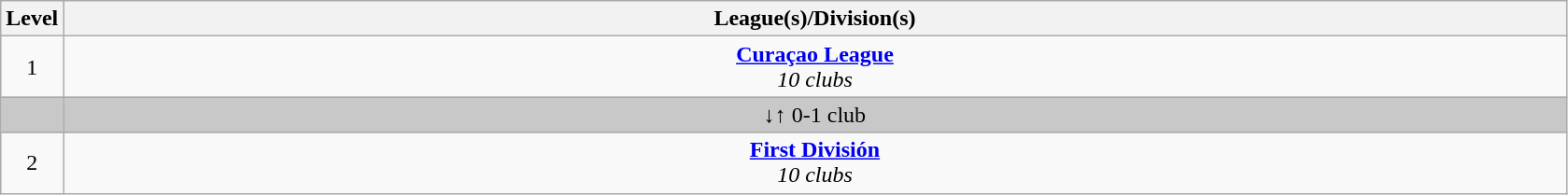<table class="wikitable" style="text-align: center;">
<tr>
<th>Level</th>
<th colspan="12">League(s)/Division(s)</th>
</tr>
<tr>
<td>1</td>
<td colspan="12"><strong><a href='#'>Curaçao League</a></strong><br><em>10 clubs</em></td>
</tr>
<tr style="background:#c8c8c8">
<td style="width:4%;"></td>
<td colspan="9" style="width:96%;">↓↑ 0-1 club</td>
</tr>
<tr>
<td>2</td>
<td colspan="12"><strong><a href='#'>First División</a></strong><br><em>10 clubs</em></td>
</tr>
</table>
